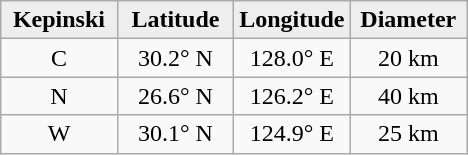<table class="wikitable">
<tr>
<th width="25%" style="background:#eeeeee;">Kepinski</th>
<th width="25%" style="background:#eeeeee;">Latitude</th>
<th width="25%" style="background:#eeeeee;">Longitude</th>
<th width="25%" style="background:#eeeeee;">Diameter</th>
</tr>
<tr>
<td align="center">C</td>
<td align="center">30.2° N</td>
<td align="center">128.0° E</td>
<td align="center">20 km</td>
</tr>
<tr>
<td align="center">N</td>
<td align="center">26.6° N</td>
<td align="center">126.2° E</td>
<td align="center">40 km</td>
</tr>
<tr>
<td align="center">W</td>
<td align="center">30.1° N</td>
<td align="center">124.9° E</td>
<td align="center">25 km</td>
</tr>
</table>
